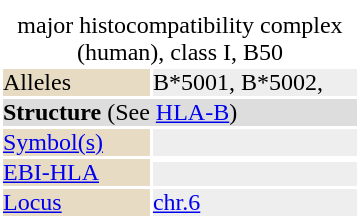<table id="drugInfoBox" style="float: right; clear: right; margin: 0 0 0.5em 1em; background: #ffffff;" class="toccolours" border=0 cellpadding=0 align=right width="240px">
<tr>
<td align="center" colspan="3"></td>
</tr>
<tr style="text-align: center; line-height: 1.00;background:#eeeeee">
<td colspan="3" color="white"></td>
</tr>
<tr>
<td align="center" colspan="2"></td>
</tr>
<tr>
<td align="center" colspan="2"><div>major histocompatibility complex (human), class I, B50</div></td>
</tr>
<tr>
<td bgcolor="#e7dcc3">Alleles</td>
<td bgcolor="#eeeeee">B*5001, B*5002, <br></td>
</tr>
<tr>
<td colspan="2" bgcolor="#dddddd"><strong>Structure</strong> (See <a href='#'>HLA-B</a>)</td>
</tr>
<tr>
<td bgcolor="#e7dcc3"><a href='#'>Symbol(s)</a></td>
<td bgcolor="#eeeeee"></td>
</tr>
<tr>
<td bgcolor="#e7dcc3" Rowspan = 2><a href='#'>EBI-HLA</a></td>
<td bgcolor="#eeeeee"></td>
</tr>
<tr>
<td bgcolor="#eeeeee"></td>
</tr>
<tr>
<td bgcolor="#e7dcc3"><a href='#'>Locus</a></td>
<td bgcolor="#eeeeee"><a href='#'>chr.6</a> <em></em></td>
</tr>
<tr>
</tr>
</table>
